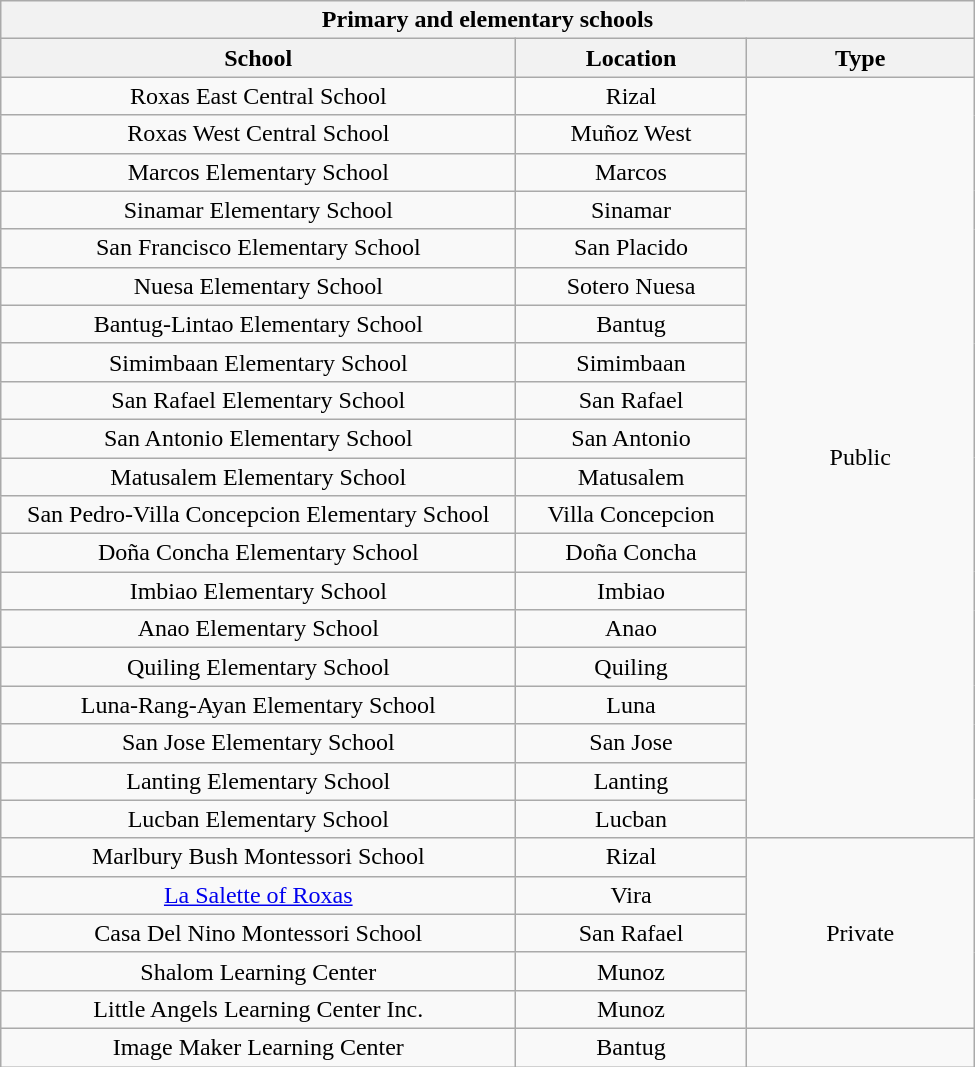<table class="wikitable collapsible collapsed" style="width:650px; text-align:center">
<tr>
<th colspan=3>Primary and elementary schools</th>
</tr>
<tr>
<th style="width:350px;">School</th>
<th style="width:150px;">Location</th>
<th style="width:150px;">Type</th>
</tr>
<tr>
<td>Roxas East Central School</td>
<td>Rizal</td>
<td rowspan=20>Public</td>
</tr>
<tr>
<td>Roxas West Central School</td>
<td>Muñoz West</td>
</tr>
<tr>
<td>Marcos Elementary School</td>
<td>Marcos</td>
</tr>
<tr>
<td>Sinamar Elementary School</td>
<td>Sinamar</td>
</tr>
<tr>
<td>San Francisco Elementary School</td>
<td>San Placido</td>
</tr>
<tr>
<td>Nuesa Elementary School</td>
<td>Sotero Nuesa</td>
</tr>
<tr>
<td>Bantug-Lintao Elementary School</td>
<td>Bantug</td>
</tr>
<tr>
<td>Simimbaan Elementary School</td>
<td>Simimbaan</td>
</tr>
<tr>
<td>San Rafael Elementary School</td>
<td>San Rafael</td>
</tr>
<tr>
<td>San Antonio Elementary School</td>
<td>San Antonio</td>
</tr>
<tr>
<td>Matusalem Elementary School</td>
<td>Matusalem</td>
</tr>
<tr>
<td>San Pedro-Villa Concepcion Elementary School</td>
<td>Villa Concepcion</td>
</tr>
<tr>
<td>Doña Concha Elementary School</td>
<td>Doña Concha</td>
</tr>
<tr>
<td>Imbiao Elementary School</td>
<td>Imbiao</td>
</tr>
<tr>
<td>Anao Elementary School</td>
<td>Anao</td>
</tr>
<tr>
<td>Quiling Elementary School</td>
<td>Quiling</td>
</tr>
<tr>
<td>Luna-Rang-Ayan Elementary School</td>
<td>Luna</td>
</tr>
<tr>
<td>San Jose Elementary School</td>
<td>San Jose</td>
</tr>
<tr>
<td>Lanting Elementary School</td>
<td>Lanting</td>
</tr>
<tr>
<td>Lucban Elementary School</td>
<td>Lucban</td>
</tr>
<tr>
<td>Marlbury Bush Montessori School</td>
<td>Rizal</td>
<td rowspan=5>Private</td>
</tr>
<tr>
<td><a href='#'>La Salette of Roxas</a></td>
<td>Vira</td>
</tr>
<tr>
<td>Casa Del Nino Montessori School</td>
<td>San Rafael</td>
</tr>
<tr>
<td>Shalom Learning Center</td>
<td>Munoz</td>
</tr>
<tr>
<td>Little Angels Learning Center Inc.</td>
<td>Munoz</td>
</tr>
<tr>
<td>Image Maker Learning Center</td>
<td>Bantug</td>
</tr>
</table>
